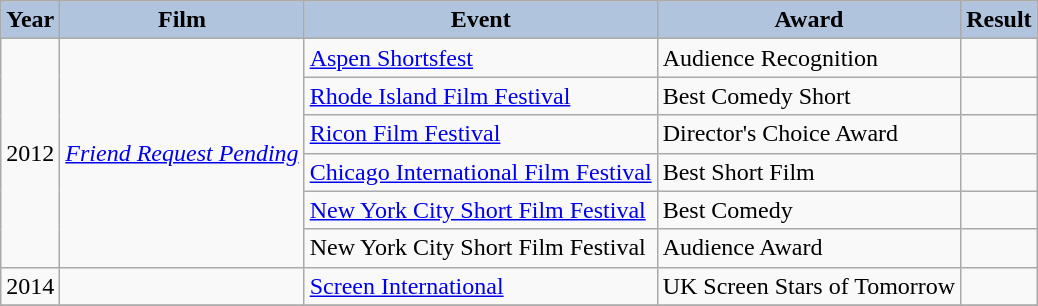<table class="wikitable" ;>
<tr style="text-align:center;">
<th style="background:#B0C4DE;">Year</th>
<th style="background:#B0C4DE;">Film</th>
<th style="background:#B0C4DE;">Event</th>
<th style="background:#B0C4DE;">Award</th>
<th style="background:#B0C4DE;">Result</th>
</tr>
<tr>
<td rowspan="6" align="center">2012</td>
<td rowspan="6" align="center"><em><a href='#'>Friend Request Pending</a></em></td>
<td><a href='#'>Aspen Shortsfest</a></td>
<td>Audience Recognition</td>
<td></td>
</tr>
<tr>
<td><a href='#'>Rhode Island Film Festival</a></td>
<td>Best Comedy Short</td>
<td></td>
</tr>
<tr>
<td><a href='#'>Ricon Film Festival</a></td>
<td>Director's Choice Award</td>
<td></td>
</tr>
<tr>
<td><a href='#'>Chicago International Film Festival</a></td>
<td>Best Short Film</td>
<td></td>
</tr>
<tr>
<td><a href='#'>New York City Short Film Festival</a></td>
<td>Best Comedy</td>
<td></td>
</tr>
<tr>
<td>New York City Short Film Festival</td>
<td>Audience Award</td>
<td></td>
</tr>
<tr>
<td align="center">2014</td>
<td align="center"></td>
<td><a href='#'>Screen International</a></td>
<td>UK Screen Stars of Tomorrow</td>
<td></td>
</tr>
<tr>
</tr>
</table>
